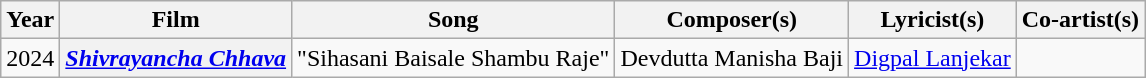<table class="wikitable">
<tr>
<th>Year</th>
<th>Film</th>
<th>Song</th>
<th>Composer(s)</th>
<th>Lyricist(s)</th>
<th>Co-artist(s)</th>
</tr>
<tr>
<td>2024</td>
<th><em><a href='#'>Shivrayancha Chhava</a></em></th>
<td>"Sihasani Baisale Shambu Raje"</td>
<td>Devdutta Manisha Baji</td>
<td><a href='#'>Digpal Lanjekar</a></td>
<td></td>
</tr>
</table>
